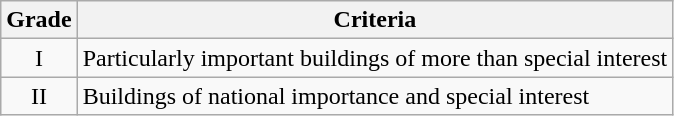<table class="wikitable">
<tr>
<th>Grade</th>
<th>Criteria</th>
</tr>
<tr>
<td align="center" >I</td>
<td>Particularly important buildings of more than special interest</td>
</tr>
<tr>
<td align="center" >II</td>
<td>Buildings of national importance and special interest</td>
</tr>
</table>
